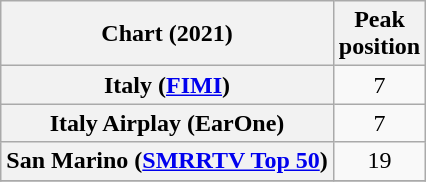<table class="wikitable plainrowheaders sortable" style="text-align:center;">
<tr>
<th>Chart (2021)</th>
<th>Peak<br>position</th>
</tr>
<tr>
<th scope="row">Italy (<a href='#'>FIMI</a>)</th>
<td>7</td>
</tr>
<tr>
<th scope="row">Italy Airplay (EarOne)</th>
<td>7</td>
</tr>
<tr>
<th scope="row">San Marino (<a href='#'>SMRRTV Top 50</a>)</th>
<td>19</td>
</tr>
<tr>
</tr>
</table>
